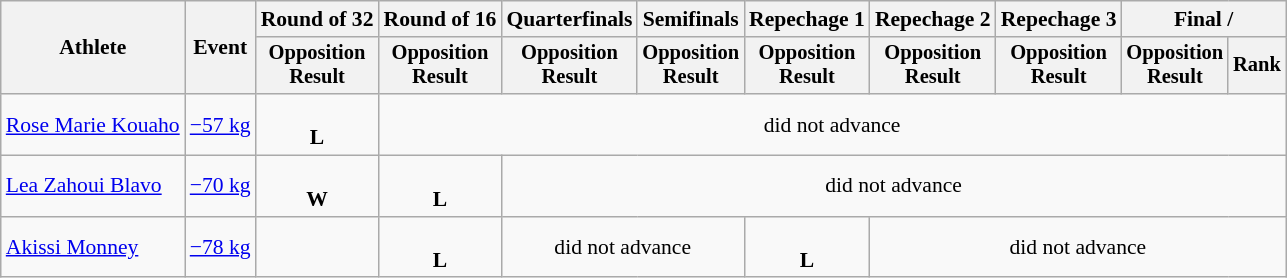<table class="wikitable" style="font-size:90%">
<tr>
<th rowspan="2">Athlete</th>
<th rowspan="2">Event</th>
<th>Round of 32</th>
<th>Round of 16</th>
<th>Quarterfinals</th>
<th>Semifinals</th>
<th>Repechage 1</th>
<th>Repechage 2</th>
<th>Repechage 3</th>
<th colspan=2>Final / </th>
</tr>
<tr style="font-size:95%">
<th>Opposition<br>Result</th>
<th>Opposition<br>Result</th>
<th>Opposition<br>Result</th>
<th>Opposition<br>Result</th>
<th>Opposition<br>Result</th>
<th>Opposition<br>Result</th>
<th>Opposition<br>Result</th>
<th>Opposition<br>Result</th>
<th>Rank</th>
</tr>
<tr align=center>
<td align=left><a href='#'>Rose Marie Kouaho</a></td>
<td align=left><a href='#'>−57 kg</a></td>
<td><br><strong>L</strong></td>
<td colspan=8>did not advance</td>
</tr>
<tr align=center>
<td align=left><a href='#'>Lea Zahoui Blavo</a></td>
<td align=left><a href='#'>−70 kg</a></td>
<td><br><strong>W</strong></td>
<td><br><strong>L</strong></td>
<td colspan=7>did not advance</td>
</tr>
<tr align=center>
<td align=left><a href='#'>Akissi Monney</a></td>
<td align=left><a href='#'>−78 kg</a></td>
<td></td>
<td><br><strong>L</strong></td>
<td colspan=2>did not advance</td>
<td><br><strong>L</strong></td>
<td colspan=4>did not advance</td>
</tr>
</table>
